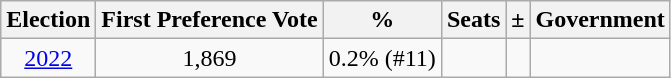<table class="wikitable">
<tr>
<th>Election</th>
<th>First Preference Vote</th>
<th>%</th>
<th>Seats</th>
<th>±</th>
<th>Government</th>
</tr>
<tr>
<td align="center"><a href='#'>2022</a></td>
<td align="center">1,869</td>
<td align="center">0.2% (#11)</td>
<td align="center"></td>
<td></td>
<td></td>
</tr>
</table>
